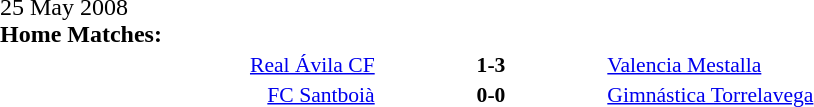<table width=100% cellspacing=1>
<tr>
<th width=20%></th>
<th width=12%></th>
<th width=20%></th>
<th></th>
</tr>
<tr>
<td>25 May 2008<br><strong>Home Matches:</strong></td>
</tr>
<tr style=font-size:90%>
<td align=right><a href='#'>Real Ávila CF</a></td>
<td align=center><strong>1-3</strong></td>
<td><a href='#'>Valencia Mestalla</a></td>
</tr>
<tr style=font-size:90%>
<td align=right><a href='#'>FC Santboià</a></td>
<td align=center><strong>0-0</strong></td>
<td><a href='#'>Gimnástica Torrelavega</a></td>
</tr>
</table>
